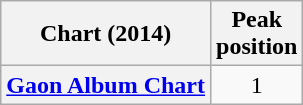<table class="wikitable plainrowheaders sortable" style="text-align:center;" border="1">
<tr>
<th scope="col">Chart (2014)</th>
<th scope="col">Peak<br>position</th>
</tr>
<tr>
<th scope="row"><a href='#'>Gaon Album Chart</a></th>
<td>1</td>
</tr>
</table>
